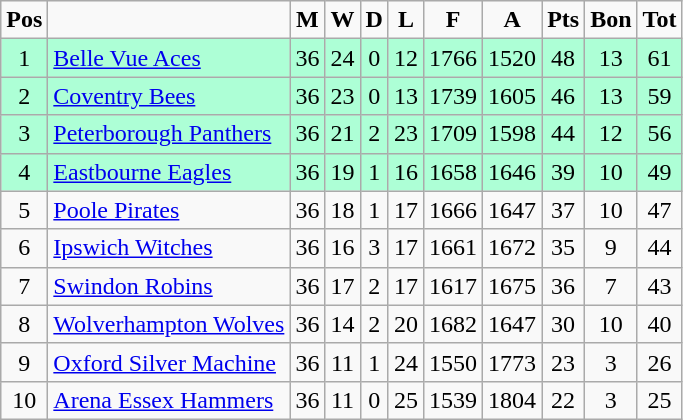<table class="wikitable">
<tr align="center">
<td><strong>Pos</strong></td>
<td></td>
<td><strong>M</strong></td>
<td><strong>W</strong></td>
<td><strong>D</strong></td>
<td><strong>L</strong></td>
<td><strong>F</strong></td>
<td><strong>A</strong></td>
<td><strong>Pts</strong></td>
<td><strong>Bon</strong></td>
<td><strong>Tot</strong></td>
</tr>
<tr align="center" style="background: #ADFFD6;">
<td>1</td>
<td align="left"><a href='#'>Belle Vue Aces</a></td>
<td>36</td>
<td>24</td>
<td>0</td>
<td>12</td>
<td>1766</td>
<td>1520</td>
<td>48</td>
<td>13</td>
<td>61</td>
</tr>
<tr align="center" style="background: #ADFFD6;">
<td>2</td>
<td align="left"><a href='#'>Coventry Bees</a></td>
<td>36</td>
<td>23</td>
<td>0</td>
<td>13</td>
<td>1739</td>
<td>1605</td>
<td>46</td>
<td>13</td>
<td>59</td>
</tr>
<tr align="center" style="background: #ADFFD6;">
<td>3</td>
<td align="left"><a href='#'>Peterborough Panthers</a></td>
<td>36</td>
<td>21</td>
<td>2</td>
<td>23</td>
<td>1709</td>
<td>1598</td>
<td>44</td>
<td>12</td>
<td>56</td>
</tr>
<tr align="center" style="background: #ADFFD6;">
<td>4</td>
<td align="left"><a href='#'>Eastbourne Eagles</a></td>
<td>36</td>
<td>19</td>
<td>1</td>
<td>16</td>
<td>1658</td>
<td>1646</td>
<td>39</td>
<td>10</td>
<td>49</td>
</tr>
<tr align="center">
<td>5</td>
<td align="left"><a href='#'>Poole Pirates</a></td>
<td>36</td>
<td>18</td>
<td>1</td>
<td>17</td>
<td>1666</td>
<td>1647</td>
<td>37</td>
<td>10</td>
<td>47</td>
</tr>
<tr align="center">
<td>6</td>
<td align="left"><a href='#'>Ipswich Witches</a></td>
<td>36</td>
<td>16</td>
<td>3</td>
<td>17</td>
<td>1661</td>
<td>1672</td>
<td>35</td>
<td>9</td>
<td>44</td>
</tr>
<tr align="center">
<td>7</td>
<td align="left"><a href='#'>Swindon Robins</a></td>
<td>36</td>
<td>17</td>
<td>2</td>
<td>17</td>
<td>1617</td>
<td>1675</td>
<td>36</td>
<td>7</td>
<td>43</td>
</tr>
<tr align="center">
<td>8</td>
<td align="left"><a href='#'>Wolverhampton Wolves</a></td>
<td>36</td>
<td>14</td>
<td>2</td>
<td>20</td>
<td>1682</td>
<td>1647</td>
<td>30</td>
<td>10</td>
<td>40</td>
</tr>
<tr align="center">
<td>9</td>
<td align="left"><a href='#'>Oxford Silver Machine</a></td>
<td>36</td>
<td>11</td>
<td>1</td>
<td>24</td>
<td>1550</td>
<td>1773</td>
<td>23</td>
<td>3</td>
<td>26</td>
</tr>
<tr align="center">
<td>10</td>
<td align="left"><a href='#'>Arena Essex Hammers</a></td>
<td>36</td>
<td>11</td>
<td>0</td>
<td>25</td>
<td>1539</td>
<td>1804</td>
<td>22</td>
<td>3</td>
<td>25</td>
</tr>
</table>
